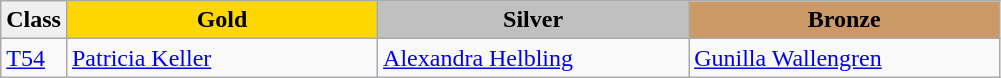<table class="wikitable" style="text-align:left">
<tr align="center">
<td bgcolor=efefef><strong>Class</strong></td>
<td width=200 bgcolor=gold><strong>Gold</strong></td>
<td width=200 bgcolor=silver><strong>Silver</strong></td>
<td width=200 bgcolor=CC9966><strong>Bronze</strong></td>
</tr>
<tr>
<td><a href='#'>T54</a></td>
<td><a href='#'>Patricia Keller</a><br></td>
<td><a href='#'>Alexandra Helbling</a><br></td>
<td><a href='#'>Gunilla Wallengren</a><br></td>
</tr>
</table>
